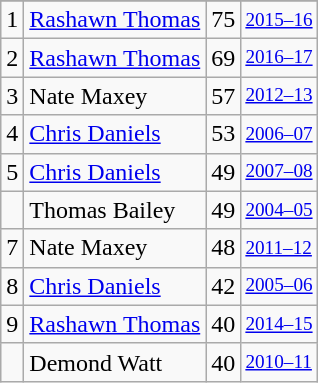<table class="wikitable">
<tr>
</tr>
<tr>
<td>1</td>
<td><a href='#'>Rashawn Thomas</a></td>
<td>75</td>
<td style="font-size:80%;"><a href='#'>2015–16</a></td>
</tr>
<tr>
<td>2</td>
<td><a href='#'>Rashawn Thomas</a></td>
<td>69</td>
<td style="font-size:80%;"><a href='#'>2016–17</a></td>
</tr>
<tr>
<td>3</td>
<td>Nate Maxey</td>
<td>57</td>
<td style="font-size:80%;"><a href='#'>2012–13</a></td>
</tr>
<tr>
<td>4</td>
<td><a href='#'>Chris Daniels</a></td>
<td>53</td>
<td style="font-size:80%;"><a href='#'>2006–07</a></td>
</tr>
<tr>
<td>5</td>
<td><a href='#'>Chris Daniels</a></td>
<td>49</td>
<td style="font-size:80%;"><a href='#'>2007–08</a></td>
</tr>
<tr>
<td></td>
<td>Thomas Bailey</td>
<td>49</td>
<td style="font-size:80%;"><a href='#'>2004–05</a></td>
</tr>
<tr>
<td>7</td>
<td>Nate Maxey</td>
<td>48</td>
<td style="font-size:80%;"><a href='#'>2011–12</a></td>
</tr>
<tr>
<td>8</td>
<td><a href='#'>Chris Daniels</a></td>
<td>42</td>
<td style="font-size:80%;"><a href='#'>2005–06</a></td>
</tr>
<tr>
<td>9</td>
<td><a href='#'>Rashawn Thomas</a></td>
<td>40</td>
<td style="font-size:80%;"><a href='#'>2014–15</a></td>
</tr>
<tr>
<td></td>
<td>Demond Watt</td>
<td>40</td>
<td style="font-size:80%;"><a href='#'>2010–11</a></td>
</tr>
</table>
